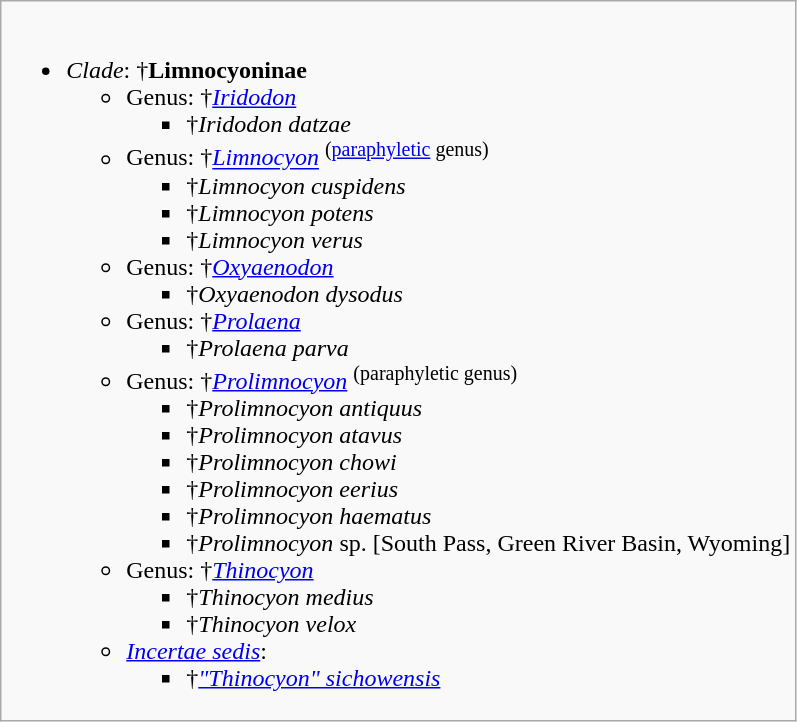<table class="wikitable">
<tr style="vertical-align:top;">
<td><br><ul><li><em>Clade</em>: †<strong>Limnocyoninae</strong> <ul><li>Genus: †<em><a href='#'>Iridodon</a></em> <ul><li>†<em>Iridodon datzae</em> </li></ul></li><li>Genus: †<em><a href='#'>Limnocyon</a></em> <sup>(<a href='#'>paraphyletic</a> genus)</sup> <ul><li>†<em>Limnocyon cuspidens</em> </li><li>†<em>Limnocyon potens</em> </li><li>†<em>Limnocyon verus</em> </li></ul></li><li>Genus: †<em><a href='#'>Oxyaenodon</a></em> <ul><li>†<em>Oxyaenodon dysodus</em> </li></ul></li><li>Genus: †<em><a href='#'>Prolaena</a></em> <ul><li>†<em>Prolaena parva</em> </li></ul></li><li>Genus: †<em><a href='#'>Prolimnocyon</a></em> <sup>(paraphyletic genus)</sup> <ul><li>†<em>Prolimnocyon antiquus</em> </li><li>†<em>Prolimnocyon atavus</em> </li><li>†<em>Prolimnocyon chowi</em> </li><li>†<em>Prolimnocyon eerius</em> </li><li>†<em>Prolimnocyon haematus</em> </li><li>†<em>Prolimnocyon</em> sp. [South Pass, Green River Basin, Wyoming] </li></ul></li><li>Genus: †<em><a href='#'>Thinocyon</a></em> <ul><li>†<em>Thinocyon medius</em> </li><li>†<em>Thinocyon velox</em> </li></ul></li><li><em><a href='#'>Incertae sedis</a></em>:<ul><li>†<em><a href='#'>"Thinocyon" sichowensis</a></em> </li></ul></li></ul></li></ul></td>
</tr>
</table>
